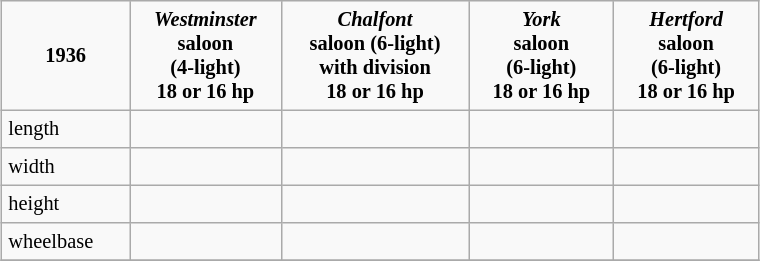<table border="2" cellpadding="4" cellspacing="0" style="margin:1em auto; background: #f9f9f9; border: 1px #aaa solid; border-collapse: collapse; font-size: 85%; width:40%">
<tr ---->
<th style="text-align:center;">1936</th>
<th><em>Westminster</em><br>saloon<br>
(4-light)<br>
18 or 16 hp</th>
<th><em>Chalfont</em><br>saloon (6-light)<br>
with division<br>
18 or 16 hp</th>
<th><em>York</em><br>saloon<br>(6-light)<br>
18 or 16 hp</th>
<th><em>Hertford</em><br>saloon<br>(6-light)<br>
18 or 16 hp</th>
</tr>
<tr>
<td>length</td>
<td style="text-align:center;"></td>
<td style="text-align:center;"></td>
<td style="text-align:center;"></td>
<td style="text-align:center;"></td>
</tr>
<tr>
<td>width</td>
<td style="text-align:center;"></td>
<td style="text-align:center;"></td>
<td style="text-align:center;"></td>
<td style="text-align:center;"></td>
</tr>
<tr>
<td>height</td>
<td style="text-align:center;"></td>
<td style="text-align:center;"></td>
<td style="text-align:center;"></td>
<td style="text-align:center;"></td>
</tr>
<tr>
<td>wheelbase</td>
<td style="text-align:center;"></td>
<td style="text-align:center;"></td>
<td style="text-align:center;"></td>
<td style="text-align:center;"></td>
</tr>
<tr>
</tr>
</table>
